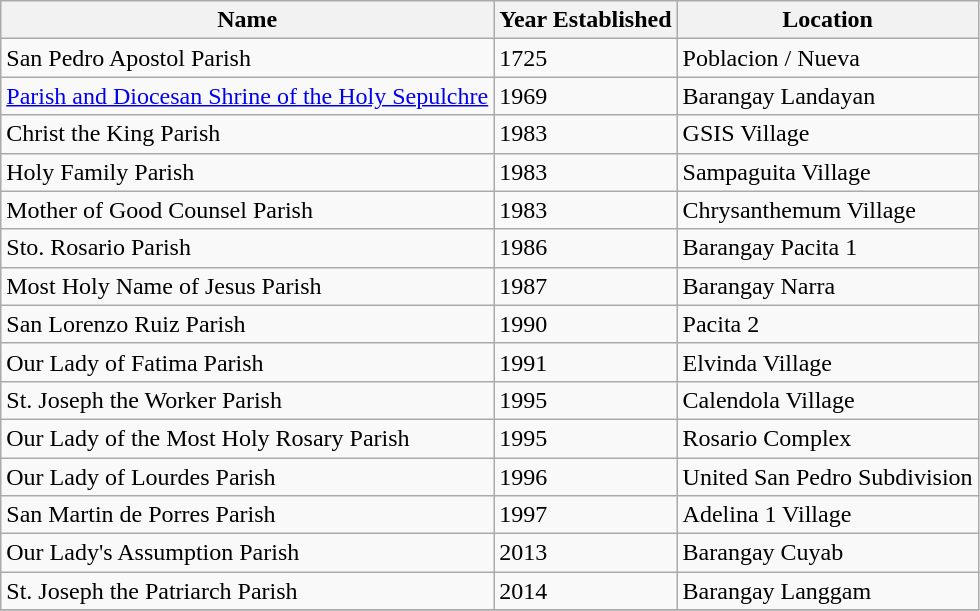<table class="wikitable">
<tr>
<th>Name</th>
<th>Year Established</th>
<th>Location</th>
</tr>
<tr>
<td>San Pedro Apostol Parish</td>
<td>1725</td>
<td>Poblacion / Nueva</td>
</tr>
<tr>
<td><a href='#'>Parish and Diocesan Shrine of the Holy Sepulchre</a></td>
<td>1969</td>
<td>Barangay Landayan</td>
</tr>
<tr>
<td>Christ the King Parish</td>
<td>1983</td>
<td>GSIS Village</td>
</tr>
<tr>
<td>Holy Family Parish</td>
<td>1983</td>
<td>Sampaguita Village</td>
</tr>
<tr>
<td>Mother of Good Counsel Parish</td>
<td>1983</td>
<td>Chrysanthemum Village</td>
</tr>
<tr>
<td>Sto. Rosario Parish</td>
<td>1986</td>
<td>Barangay Pacita 1</td>
</tr>
<tr>
<td>Most Holy Name of Jesus Parish</td>
<td>1987</td>
<td>Barangay Narra</td>
</tr>
<tr>
<td>San Lorenzo Ruiz Parish</td>
<td>1990</td>
<td>Pacita 2</td>
</tr>
<tr>
<td>Our Lady of Fatima Parish</td>
<td>1991</td>
<td>Elvinda Village</td>
</tr>
<tr>
<td>St. Joseph the Worker Parish</td>
<td>1995</td>
<td>Calendola Village</td>
</tr>
<tr>
<td>Our Lady of the Most Holy Rosary Parish</td>
<td>1995</td>
<td>Rosario Complex</td>
</tr>
<tr>
<td>Our Lady of Lourdes Parish</td>
<td>1996</td>
<td>United San Pedro Subdivision</td>
</tr>
<tr>
<td>San Martin de Porres Parish</td>
<td>1997</td>
<td>Adelina 1 Village</td>
</tr>
<tr>
<td>Our Lady's Assumption Parish</td>
<td>2013</td>
<td>Barangay Cuyab</td>
</tr>
<tr>
<td>St. Joseph the Patriarch Parish</td>
<td>2014</td>
<td>Barangay Langgam</td>
</tr>
<tr>
</tr>
</table>
